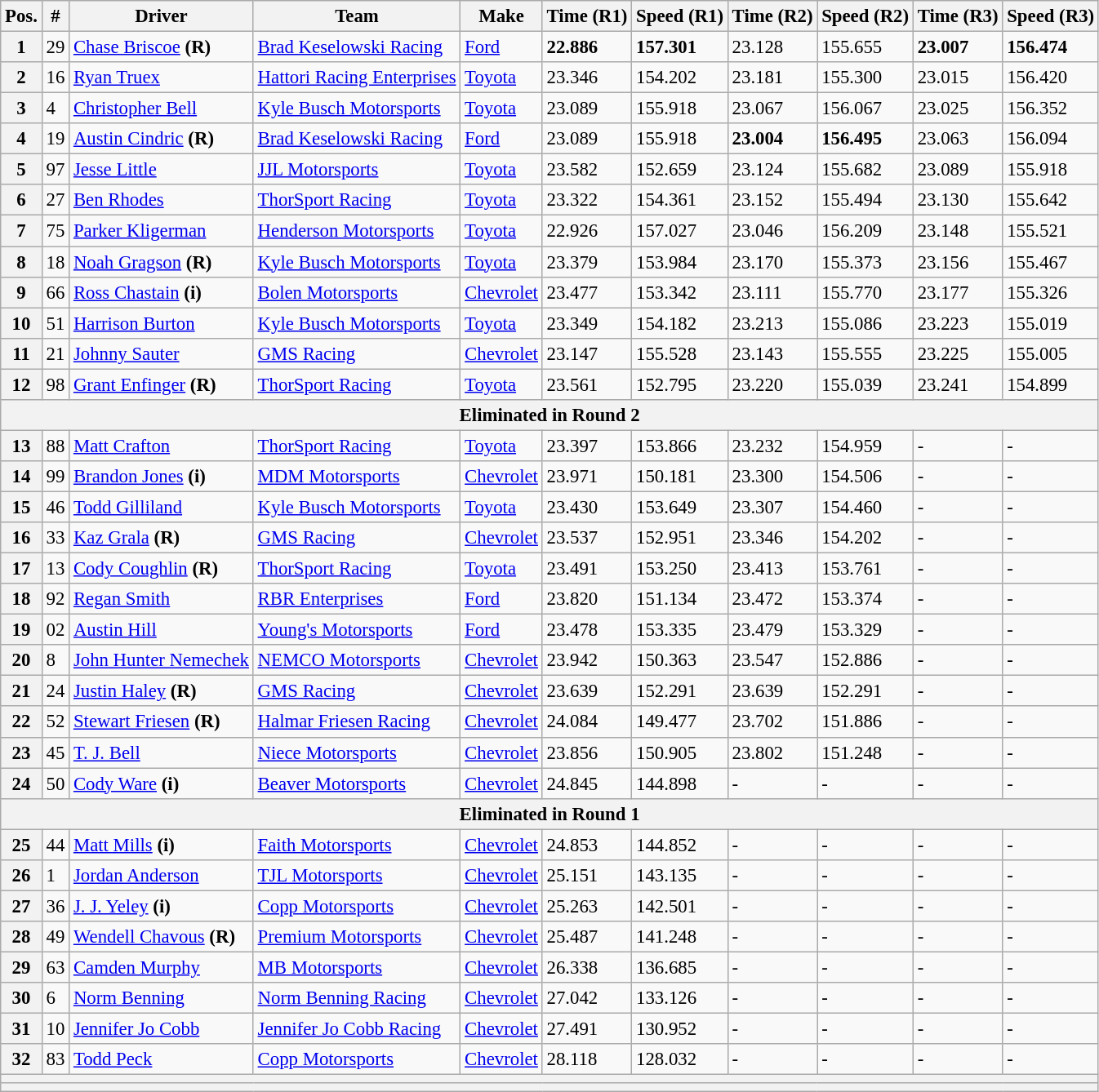<table class="wikitable" style="font-size: 95%;">
<tr>
<th>Pos.</th>
<th>#</th>
<th>Driver</th>
<th>Team</th>
<th>Make</th>
<th>Time (R1)</th>
<th>Speed (R1)</th>
<th>Time (R2)</th>
<th>Speed (R2)</th>
<th>Time (R3)</th>
<th>Speed (R3)</th>
</tr>
<tr>
<th>1</th>
<td>29</td>
<td><a href='#'>Chase Briscoe</a> <strong>(R)</strong></td>
<td><a href='#'>Brad Keselowski Racing</a></td>
<td><a href='#'>Ford</a></td>
<td><strong>22.886</strong></td>
<td><strong>157.301</strong></td>
<td>23.128</td>
<td>155.655</td>
<td><strong>23.007</strong></td>
<td><strong>156.474</strong></td>
</tr>
<tr>
<th>2</th>
<td>16</td>
<td><a href='#'>Ryan Truex</a></td>
<td><a href='#'>Hattori Racing Enterprises</a></td>
<td><a href='#'>Toyota</a></td>
<td>23.346</td>
<td>154.202</td>
<td>23.181</td>
<td>155.300</td>
<td>23.015</td>
<td>156.420</td>
</tr>
<tr>
<th>3</th>
<td>4</td>
<td><a href='#'>Christopher Bell</a></td>
<td><a href='#'>Kyle Busch Motorsports</a></td>
<td><a href='#'>Toyota</a></td>
<td>23.089</td>
<td>155.918</td>
<td>23.067</td>
<td>156.067</td>
<td>23.025</td>
<td>156.352</td>
</tr>
<tr>
<th>4</th>
<td>19</td>
<td><a href='#'>Austin Cindric</a> <strong>(R)</strong></td>
<td><a href='#'>Brad Keselowski Racing</a></td>
<td><a href='#'>Ford</a></td>
<td>23.089</td>
<td>155.918</td>
<td><strong>23.004</strong></td>
<td><strong>156.495</strong></td>
<td>23.063</td>
<td>156.094</td>
</tr>
<tr>
<th>5</th>
<td>97</td>
<td><a href='#'>Jesse Little</a></td>
<td><a href='#'>JJL Motorsports</a></td>
<td><a href='#'>Toyota</a></td>
<td>23.582</td>
<td>152.659</td>
<td>23.124</td>
<td>155.682</td>
<td>23.089</td>
<td>155.918</td>
</tr>
<tr>
<th>6</th>
<td>27</td>
<td><a href='#'>Ben Rhodes</a></td>
<td><a href='#'>ThorSport Racing</a></td>
<td><a href='#'>Toyota</a></td>
<td>23.322</td>
<td>154.361</td>
<td>23.152</td>
<td>155.494</td>
<td>23.130</td>
<td>155.642</td>
</tr>
<tr>
<th>7</th>
<td>75</td>
<td><a href='#'>Parker Kligerman</a></td>
<td><a href='#'>Henderson Motorsports</a></td>
<td><a href='#'>Toyota</a></td>
<td>22.926</td>
<td>157.027</td>
<td>23.046</td>
<td>156.209</td>
<td>23.148</td>
<td>155.521</td>
</tr>
<tr>
<th>8</th>
<td>18</td>
<td><a href='#'>Noah Gragson</a> <strong>(R)</strong></td>
<td><a href='#'>Kyle Busch Motorsports</a></td>
<td><a href='#'>Toyota</a></td>
<td>23.379</td>
<td>153.984</td>
<td>23.170</td>
<td>155.373</td>
<td>23.156</td>
<td>155.467</td>
</tr>
<tr>
<th>9</th>
<td>66</td>
<td><a href='#'>Ross Chastain</a> <strong>(i)</strong></td>
<td><a href='#'>Bolen Motorsports</a></td>
<td><a href='#'>Chevrolet</a></td>
<td>23.477</td>
<td>153.342</td>
<td>23.111</td>
<td>155.770</td>
<td>23.177</td>
<td>155.326</td>
</tr>
<tr>
<th>10</th>
<td>51</td>
<td><a href='#'>Harrison Burton</a></td>
<td><a href='#'>Kyle Busch Motorsports</a></td>
<td><a href='#'>Toyota</a></td>
<td>23.349</td>
<td>154.182</td>
<td>23.213</td>
<td>155.086</td>
<td>23.223</td>
<td>155.019</td>
</tr>
<tr>
<th>11</th>
<td>21</td>
<td><a href='#'>Johnny Sauter</a></td>
<td><a href='#'>GMS Racing</a></td>
<td><a href='#'>Chevrolet</a></td>
<td>23.147</td>
<td>155.528</td>
<td>23.143</td>
<td>155.555</td>
<td>23.225</td>
<td>155.005</td>
</tr>
<tr>
<th>12</th>
<td>98</td>
<td><a href='#'>Grant Enfinger</a> <strong>(R)</strong></td>
<td><a href='#'>ThorSport Racing</a></td>
<td><a href='#'>Toyota</a></td>
<td>23.561</td>
<td>152.795</td>
<td>23.220</td>
<td>155.039</td>
<td>23.241</td>
<td>154.899</td>
</tr>
<tr>
<th colspan="11">Eliminated in Round 2</th>
</tr>
<tr>
<th>13</th>
<td>88</td>
<td><a href='#'>Matt Crafton</a></td>
<td><a href='#'>ThorSport Racing</a></td>
<td><a href='#'>Toyota</a></td>
<td>23.397</td>
<td>153.866</td>
<td>23.232</td>
<td>154.959</td>
<td>-</td>
<td>-</td>
</tr>
<tr>
<th>14</th>
<td>99</td>
<td><a href='#'>Brandon Jones</a> <strong>(i)</strong></td>
<td><a href='#'>MDM Motorsports</a></td>
<td><a href='#'>Chevrolet</a></td>
<td>23.971</td>
<td>150.181</td>
<td>23.300</td>
<td>154.506</td>
<td>-</td>
<td>-</td>
</tr>
<tr>
<th>15</th>
<td>46</td>
<td><a href='#'>Todd Gilliland</a></td>
<td><a href='#'>Kyle Busch Motorsports</a></td>
<td><a href='#'>Toyota</a></td>
<td>23.430</td>
<td>153.649</td>
<td>23.307</td>
<td>154.460</td>
<td>-</td>
<td>-</td>
</tr>
<tr>
<th>16</th>
<td>33</td>
<td><a href='#'>Kaz Grala</a> <strong>(R)</strong></td>
<td><a href='#'>GMS Racing</a></td>
<td><a href='#'>Chevrolet</a></td>
<td>23.537</td>
<td>152.951</td>
<td>23.346</td>
<td>154.202</td>
<td>-</td>
<td>-</td>
</tr>
<tr>
<th>17</th>
<td>13</td>
<td><a href='#'>Cody Coughlin</a> <strong>(R)</strong></td>
<td><a href='#'>ThorSport Racing</a></td>
<td><a href='#'>Toyota</a></td>
<td>23.491</td>
<td>153.250</td>
<td>23.413</td>
<td>153.761</td>
<td>-</td>
<td>-</td>
</tr>
<tr>
<th>18</th>
<td>92</td>
<td><a href='#'>Regan Smith</a></td>
<td><a href='#'>RBR Enterprises</a></td>
<td><a href='#'>Ford</a></td>
<td>23.820</td>
<td>151.134</td>
<td>23.472</td>
<td>153.374</td>
<td>-</td>
<td>-</td>
</tr>
<tr>
<th>19</th>
<td>02</td>
<td><a href='#'>Austin Hill</a></td>
<td><a href='#'>Young's Motorsports</a></td>
<td><a href='#'>Ford</a></td>
<td>23.478</td>
<td>153.335</td>
<td>23.479</td>
<td>153.329</td>
<td>-</td>
<td>-</td>
</tr>
<tr>
<th>20</th>
<td>8</td>
<td><a href='#'>John Hunter Nemechek</a></td>
<td><a href='#'>NEMCO Motorsports</a></td>
<td><a href='#'>Chevrolet</a></td>
<td>23.942</td>
<td>150.363</td>
<td>23.547</td>
<td>152.886</td>
<td>-</td>
<td>-</td>
</tr>
<tr>
<th>21</th>
<td>24</td>
<td><a href='#'>Justin Haley</a> <strong>(R)</strong></td>
<td><a href='#'>GMS Racing</a></td>
<td><a href='#'>Chevrolet</a></td>
<td>23.639</td>
<td>152.291</td>
<td>23.639</td>
<td>152.291</td>
<td>-</td>
<td>-</td>
</tr>
<tr>
<th>22</th>
<td>52</td>
<td><a href='#'>Stewart Friesen</a> <strong>(R)</strong></td>
<td><a href='#'>Halmar Friesen Racing</a></td>
<td><a href='#'>Chevrolet</a></td>
<td>24.084</td>
<td>149.477</td>
<td>23.702</td>
<td>151.886</td>
<td>-</td>
<td>-</td>
</tr>
<tr>
<th>23</th>
<td>45</td>
<td><a href='#'>T. J. Bell</a></td>
<td><a href='#'>Niece Motorsports</a></td>
<td><a href='#'>Chevrolet</a></td>
<td>23.856</td>
<td>150.905</td>
<td>23.802</td>
<td>151.248</td>
<td>-</td>
<td>-</td>
</tr>
<tr>
<th>24</th>
<td>50</td>
<td><a href='#'>Cody Ware</a> <strong>(i)</strong></td>
<td><a href='#'>Beaver Motorsports</a></td>
<td><a href='#'>Chevrolet</a></td>
<td>24.845</td>
<td>144.898</td>
<td>-</td>
<td>-</td>
<td>-</td>
<td>-</td>
</tr>
<tr>
<th colspan="11">Eliminated in Round 1</th>
</tr>
<tr>
<th>25</th>
<td>44</td>
<td><a href='#'>Matt Mills</a> <strong>(i)</strong></td>
<td><a href='#'>Faith Motorsports</a></td>
<td><a href='#'>Chevrolet</a></td>
<td>24.853</td>
<td>144.852</td>
<td>-</td>
<td>-</td>
<td>-</td>
<td>-</td>
</tr>
<tr>
<th>26</th>
<td>1</td>
<td><a href='#'>Jordan Anderson</a></td>
<td><a href='#'>TJL Motorsports</a></td>
<td><a href='#'>Chevrolet</a></td>
<td>25.151</td>
<td>143.135</td>
<td>-</td>
<td>-</td>
<td>-</td>
<td>-</td>
</tr>
<tr>
<th>27</th>
<td>36</td>
<td><a href='#'>J. J. Yeley</a> <strong>(i)</strong></td>
<td><a href='#'>Copp Motorsports</a></td>
<td><a href='#'>Chevrolet</a></td>
<td>25.263</td>
<td>142.501</td>
<td>-</td>
<td>-</td>
<td>-</td>
<td>-</td>
</tr>
<tr>
<th>28</th>
<td>49</td>
<td><a href='#'>Wendell Chavous</a> <strong>(R)</strong></td>
<td><a href='#'>Premium Motorsports</a></td>
<td><a href='#'>Chevrolet</a></td>
<td>25.487</td>
<td>141.248</td>
<td>-</td>
<td>-</td>
<td>-</td>
<td>-</td>
</tr>
<tr>
<th>29</th>
<td>63</td>
<td><a href='#'>Camden Murphy</a></td>
<td><a href='#'>MB Motorsports</a></td>
<td><a href='#'>Chevrolet</a></td>
<td>26.338</td>
<td>136.685</td>
<td>-</td>
<td>-</td>
<td>-</td>
<td>-</td>
</tr>
<tr>
<th>30</th>
<td>6</td>
<td><a href='#'>Norm Benning</a></td>
<td><a href='#'>Norm Benning Racing</a></td>
<td><a href='#'>Chevrolet</a></td>
<td>27.042</td>
<td>133.126</td>
<td>-</td>
<td>-</td>
<td>-</td>
<td>-</td>
</tr>
<tr>
<th>31</th>
<td>10</td>
<td><a href='#'>Jennifer Jo Cobb</a></td>
<td><a href='#'>Jennifer Jo Cobb Racing</a></td>
<td><a href='#'>Chevrolet</a></td>
<td>27.491</td>
<td>130.952</td>
<td>-</td>
<td>-</td>
<td>-</td>
<td>-</td>
</tr>
<tr>
<th>32</th>
<td>83</td>
<td><a href='#'>Todd Peck</a></td>
<td><a href='#'>Copp Motorsports</a></td>
<td><a href='#'>Chevrolet</a></td>
<td>28.118</td>
<td>128.032</td>
<td>-</td>
<td>-</td>
<td>-</td>
<td>-</td>
</tr>
<tr>
<th colspan="11"></th>
</tr>
<tr>
<th colspan="11"></th>
</tr>
</table>
